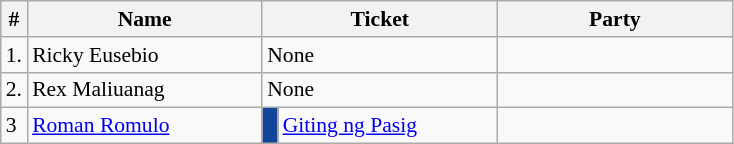<table class=wikitable style="font-size:90%">
<tr>
<th>#</th>
<th width=150px>Name</th>
<th colspan=2 width=150px>Ticket</th>
<th colspan=2 width=150px>Party</th>
</tr>
<tr>
<td>1.</td>
<td>Ricky Eusebio</td>
<td colspan=2>None</td>
<td></td>
</tr>
<tr>
<td>2.</td>
<td>Rex Maliuanag</td>
<td colspan=2>None</td>
<td></td>
</tr>
<tr>
<td>3</td>
<td><a href='#'>Roman Romulo</a></td>
<td bgcolor=#114599></td>
<td><a href='#'>Giting ng Pasig</a></td>
<td></td>
</tr>
</table>
